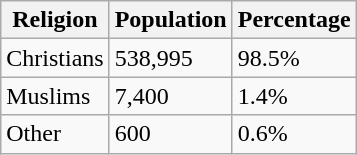<table class="wikitable">
<tr>
<th>Religion</th>
<th>Population</th>
<th>Percentage</th>
</tr>
<tr>
<td>Christians</td>
<td>538,995</td>
<td>98.5%</td>
</tr>
<tr>
<td>Muslims</td>
<td>7,400</td>
<td>1.4%</td>
</tr>
<tr>
<td>Other</td>
<td>600</td>
<td>0.6%</td>
</tr>
</table>
